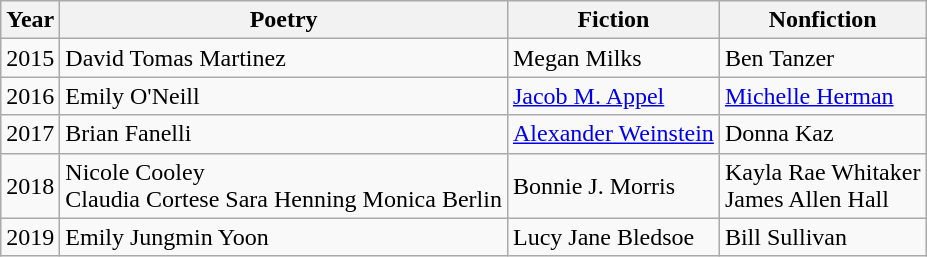<table class="wikitable">
<tr>
<th>Year</th>
<th>Poetry</th>
<th>Fiction</th>
<th>Nonfiction</th>
</tr>
<tr>
<td>2015</td>
<td>David Tomas Martinez</td>
<td>Megan Milks</td>
<td>Ben Tanzer</td>
</tr>
<tr>
<td>2016</td>
<td>Emily O'Neill</td>
<td><a href='#'>Jacob M. Appel</a></td>
<td><a href='#'>Michelle Herman</a></td>
</tr>
<tr>
<td>2017</td>
<td>Brian Fanelli</td>
<td><a href='#'>Alexander Weinstein</a></td>
<td>Donna Kaz</td>
</tr>
<tr>
<td>2018</td>
<td>Nicole Cooley<br>Claudia Cortese
Sara Henning
Monica Berlin</td>
<td>Bonnie J. Morris</td>
<td>Kayla Rae Whitaker<br>James Allen Hall</td>
</tr>
<tr>
<td>2019</td>
<td>Emily Jungmin Yoon</td>
<td>Lucy Jane Bledsoe</td>
<td>Bill Sullivan</td>
</tr>
</table>
